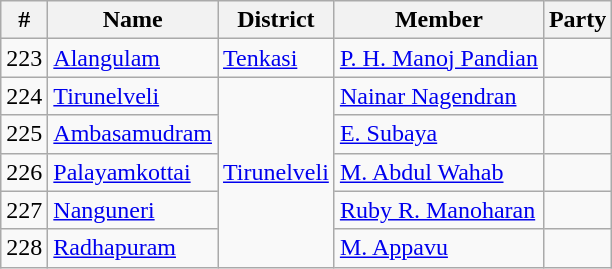<table class="wikitable sortable">
<tr>
<th>#</th>
<th>Name</th>
<th>District</th>
<th>Member</th>
<th colspan="2">Party</th>
</tr>
<tr>
<td>223</td>
<td><a href='#'>Alangulam</a></td>
<td><a href='#'>Tenkasi</a></td>
<td><a href='#'>P. H. Manoj Pandian</a></td>
<td></td>
</tr>
<tr>
<td>224</td>
<td><a href='#'>Tirunelveli</a></td>
<td rowspan="5"><a href='#'>Tirunelveli</a></td>
<td><a href='#'>Nainar Nagendran</a></td>
<td></td>
</tr>
<tr>
<td>225</td>
<td><a href='#'>Ambasamudram</a></td>
<td><a href='#'>E. Subaya</a></td>
<td></td>
</tr>
<tr>
<td>226</td>
<td><a href='#'>Palayamkottai</a></td>
<td><a href='#'>M. Abdul Wahab</a></td>
<td></td>
</tr>
<tr>
<td>227</td>
<td><a href='#'>Nanguneri</a></td>
<td><a href='#'>Ruby R. Manoharan</a></td>
<td></td>
</tr>
<tr>
<td>228</td>
<td><a href='#'>Radhapuram</a></td>
<td><a href='#'>M. Appavu</a></td>
<td></td>
</tr>
</table>
